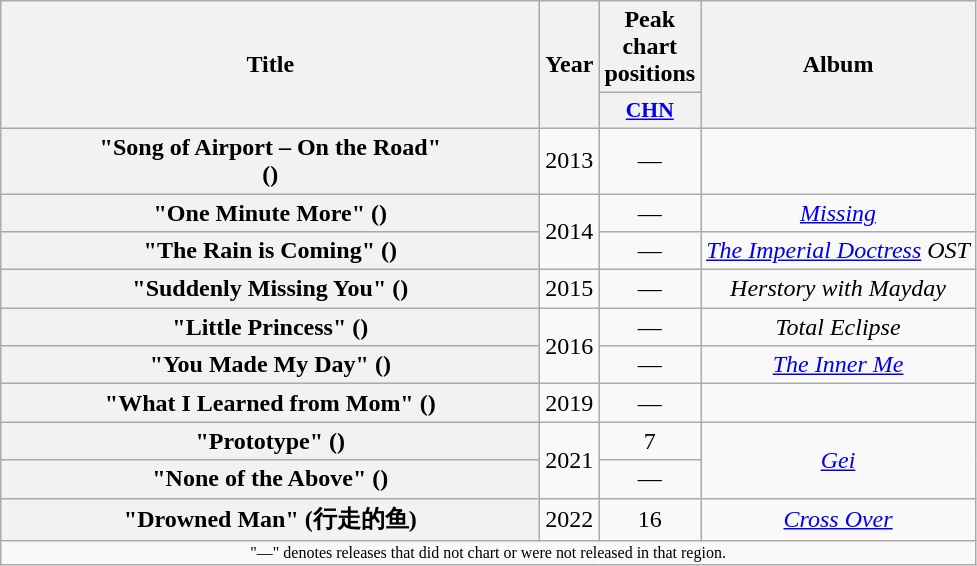<table class="wikitable plainrowheaders" style="text-align:center;">
<tr>
<th rowspan="2" scope="col" style="width:22em;">Title</th>
<th rowspan="2" scope="col">Year</th>
<th>Peak chart positions</th>
<th rowspan="2" scope="col">Album</th>
</tr>
<tr>
<th scope="col" style="width:3em;font-size:90%;"><a href='#'>CHN</a><br></th>
</tr>
<tr>
<th scope="row">"Song of Airport – On the Road"<br>()</th>
<td>2013</td>
<td>—</td>
<td></td>
</tr>
<tr>
<th scope="row">"One Minute More" ()</th>
<td rowspan="2">2014</td>
<td>—</td>
<td><em><a href='#'>Missing</a></em></td>
</tr>
<tr>
<th scope="row">"The Rain is Coming" ()</th>
<td>—</td>
<td><em><a href='#'>The Imperial Doctress</a> OST</em></td>
</tr>
<tr>
<th scope="row">"Suddenly Missing You" ()</th>
<td>2015</td>
<td>—</td>
<td><em>Herstory with Mayday</em></td>
</tr>
<tr>
<th scope="row">"Little Princess" ()</th>
<td rowspan="2">2016</td>
<td>—</td>
<td><em>Total Eclipse</em></td>
</tr>
<tr>
<th scope="row">"You Made My Day" ()</th>
<td>—</td>
<td><em><a href='#'>The Inner Me</a></em></td>
</tr>
<tr>
<th scope="row">"What I Learned from Mom" ()</th>
<td>2019</td>
<td>—</td>
<td></td>
</tr>
<tr>
<th scope="row">"Prototype" ()</th>
<td rowspan="2">2021</td>
<td>7</td>
<td rowspan="2"><em><a href='#'>Gei</a></em></td>
</tr>
<tr>
<th scope="row">"None of the Above" ()</th>
<td>—</td>
</tr>
<tr>
<th scope="row">"Drowned Man" (行走的鱼)</th>
<td>2022</td>
<td>16</td>
<td><em><a href='#'>Cross Over</a></em></td>
</tr>
<tr>
<td colspan="4" style="font-size:8pt; text-align:center;">"—" denotes releases that did not chart or were not released in that region.</td>
</tr>
</table>
